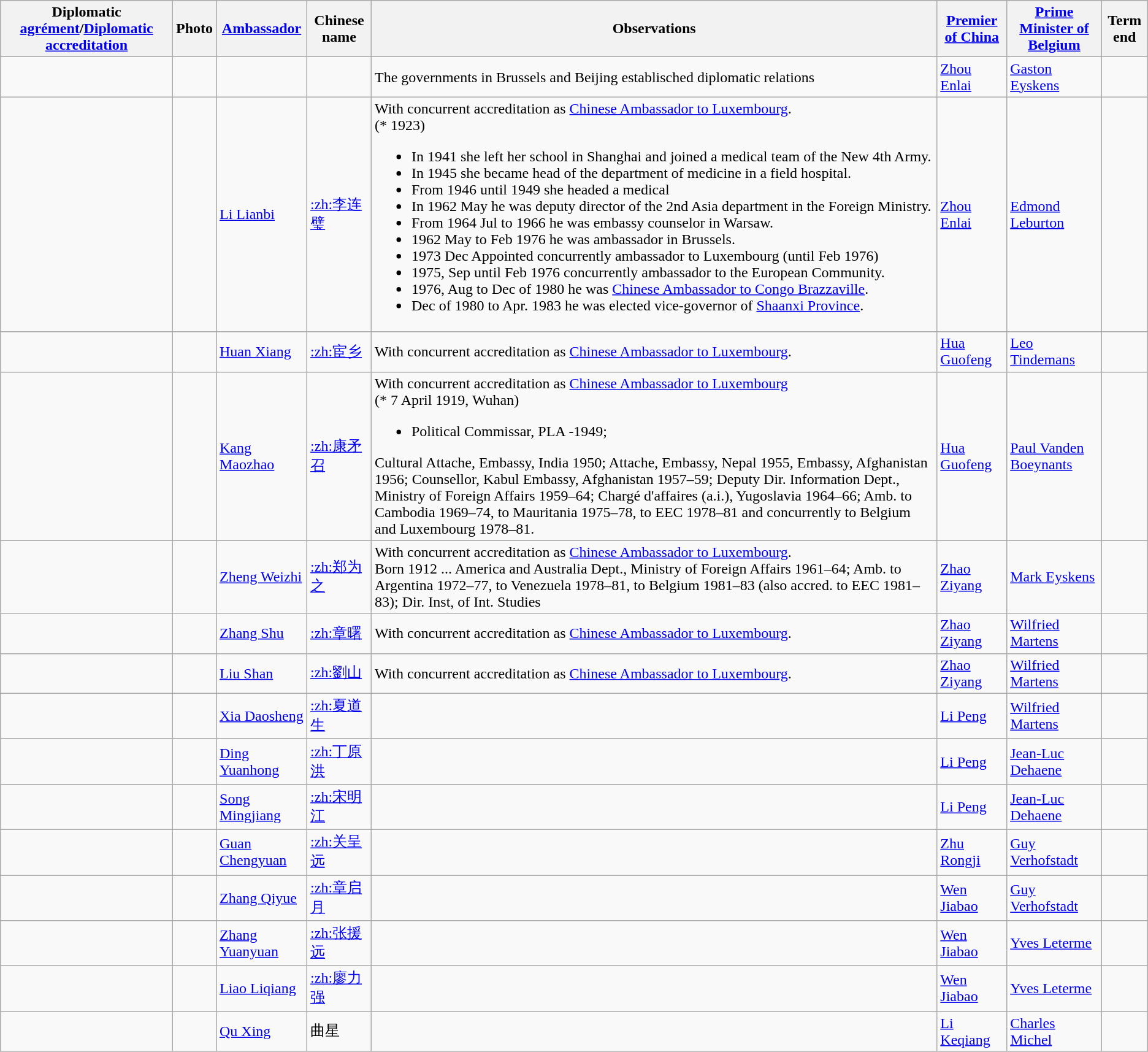<table class="wikitable sortable">
<tr>
<th>Diplomatic <a href='#'>agrément</a>/<a href='#'>Diplomatic accreditation</a></th>
<th>Photo</th>
<th><a href='#'>Ambassador</a></th>
<th>Chinese name</th>
<th>Observations</th>
<th><a href='#'>Premier of China</a></th>
<th><a href='#'>Prime Minister of Belgium</a></th>
<th>Term end</th>
</tr>
<tr>
<td></td>
<td></td>
<td></td>
<td></td>
<td>The governments in Brussels and Beijing establisched diplomatic relations</td>
<td><a href='#'>Zhou Enlai</a></td>
<td><a href='#'>Gaston Eyskens</a></td>
<td></td>
</tr>
<tr>
<td></td>
<td></td>
<td><a href='#'>Li Lianbi</a></td>
<td><a href='#'>:zh:李连璧</a></td>
<td>With concurrent accreditation as <a href='#'>Chinese Ambassador to Luxembourg</a>.<br>(* 1923)<ul><li>In 1941 she left her school in Shanghai and joined a medical team of the New 4th Army.</li><li>In 1945 she became head of the department of medicine in a field hospital.</li><li>From 1946 until 1949 she headed a medical</li><li>In 1962 May he was deputy director of the 2nd Asia department in the Foreign Ministry.</li><li>From 1964 Jul to 1966 he was embassy counselor in Warsaw.</li><li>1962 May to Feb 1976 he was ambassador in Brussels.</li><li>1973 Dec Appointed concurrently ambassador to Luxembourg (until Feb 1976)</li><li>1975, Sep until Feb 1976 concurrently ambassador to the European Community.</li><li>1976, Aug to Dec of 1980 he was <a href='#'>Chinese Ambassador to Congo Brazzaville</a>.</li><li>Dec of 1980 to Apr. 1983 he was elected vice-governor of <a href='#'>Shaanxi Province</a>.</li></ul></td>
<td><a href='#'>Zhou Enlai</a></td>
<td><a href='#'>Edmond Leburton</a></td>
<td></td>
</tr>
<tr>
<td></td>
<td></td>
<td><a href='#'>Huan Xiang</a></td>
<td><a href='#'>:zh:宦乡</a></td>
<td>With concurrent accreditation as <a href='#'>Chinese Ambassador to Luxembourg</a>.</td>
<td><a href='#'>Hua Guofeng</a></td>
<td><a href='#'>Leo Tindemans</a></td>
<td></td>
</tr>
<tr>
<td></td>
<td></td>
<td><a href='#'>Kang Maozhao</a></td>
<td><a href='#'>:zh:康矛召</a></td>
<td>With concurrent accreditation as <a href='#'>Chinese Ambassador to Luxembourg</a><br>(* 7 April 1919, Wuhan)<ul><li>Political Commissar, PLA -1949;</li></ul>Cultural Attache, Embassy, India 1950; 
Attache, Embassy, Nepal 1955, Embassy, Afghanistan 1956; 
Counsellor, Kabul Embassy, Afghanistan 1957–59; 
Deputy Dir. Information Dept., Ministry of Foreign Affairs 1959–64; 
Chargé d'affaires (a.i.), Yugoslavia 1964–66; 
Amb. to Cambodia 1969–74, 
to Mauritania 1975–78, to EEC 1978–81 and concurrently to Belgium and Luxembourg 1978–81.</td>
<td><a href='#'>Hua Guofeng</a></td>
<td><a href='#'>Paul Vanden Boeynants</a></td>
<td></td>
</tr>
<tr>
<td></td>
<td></td>
<td><a href='#'>Zheng Weizhi</a></td>
<td><a href='#'>:zh:郑为之</a></td>
<td>With concurrent accreditation as <a href='#'>Chinese Ambassador to Luxembourg</a>.<br>Born 1912 ... 
America and Australia Dept., 
Ministry of Foreign Affairs 1961–64; 
Amb. to Argentina 1972–77, 
to Venezuela 1978–81, 
to Belgium 1981–83 (also accred. to EEC 1981–83); 
Dir. Inst, of Int. Studies</td>
<td><a href='#'>Zhao Ziyang</a></td>
<td><a href='#'>Mark Eyskens</a></td>
<td></td>
</tr>
<tr>
<td></td>
<td></td>
<td><a href='#'>Zhang Shu</a></td>
<td><a href='#'>:zh:章曙</a></td>
<td>With concurrent accreditation as <a href='#'>Chinese Ambassador to Luxembourg</a>.</td>
<td><a href='#'>Zhao Ziyang</a></td>
<td><a href='#'>Wilfried Martens</a></td>
<td></td>
</tr>
<tr>
<td></td>
<td></td>
<td><a href='#'>Liu Shan</a></td>
<td><a href='#'>:zh:劉山</a></td>
<td>With concurrent accreditation as <a href='#'>Chinese Ambassador to Luxembourg</a>.</td>
<td><a href='#'>Zhao Ziyang</a></td>
<td><a href='#'>Wilfried Martens</a></td>
<td></td>
</tr>
<tr>
<td></td>
<td></td>
<td><a href='#'>Xia Daosheng</a></td>
<td><a href='#'>:zh:夏道生</a></td>
<td></td>
<td><a href='#'>Li Peng</a></td>
<td><a href='#'>Wilfried Martens</a></td>
<td></td>
</tr>
<tr>
<td></td>
<td></td>
<td><a href='#'>Ding Yuanhong</a></td>
<td><a href='#'>:zh:丁原洪</a></td>
<td></td>
<td><a href='#'>Li Peng</a></td>
<td><a href='#'>Jean-Luc Dehaene</a></td>
<td></td>
</tr>
<tr>
<td></td>
<td></td>
<td><a href='#'>Song Mingjiang</a></td>
<td><a href='#'>:zh:宋明江</a></td>
<td></td>
<td><a href='#'>Li Peng</a></td>
<td><a href='#'>Jean-Luc Dehaene</a></td>
<td></td>
</tr>
<tr>
<td></td>
<td></td>
<td><a href='#'>Guan Chengyuan</a></td>
<td><a href='#'>:zh:关呈远</a></td>
<td></td>
<td><a href='#'>Zhu Rongji</a></td>
<td><a href='#'>Guy Verhofstadt</a></td>
<td></td>
</tr>
<tr>
<td></td>
<td></td>
<td><a href='#'>Zhang Qiyue</a></td>
<td><a href='#'>:zh:章启月</a></td>
<td></td>
<td><a href='#'>Wen Jiabao</a></td>
<td><a href='#'>Guy Verhofstadt</a></td>
<td></td>
</tr>
<tr>
<td></td>
<td></td>
<td><a href='#'>Zhang Yuanyuan</a></td>
<td><a href='#'>:zh:张援远</a></td>
<td></td>
<td><a href='#'>Wen Jiabao</a></td>
<td><a href='#'>Yves Leterme</a></td>
<td></td>
</tr>
<tr>
<td></td>
<td></td>
<td><a href='#'>Liao Liqiang</a></td>
<td><a href='#'>:zh:廖力强</a></td>
<td></td>
<td><a href='#'>Wen Jiabao</a></td>
<td><a href='#'>Yves Leterme</a></td>
<td></td>
</tr>
<tr>
<td></td>
<td></td>
<td><a href='#'>Qu Xing</a></td>
<td>曲星</td>
<td></td>
<td><a href='#'>Li Keqiang</a></td>
<td><a href='#'>Charles Michel</a></td>
<td></td>
</tr>
</table>
